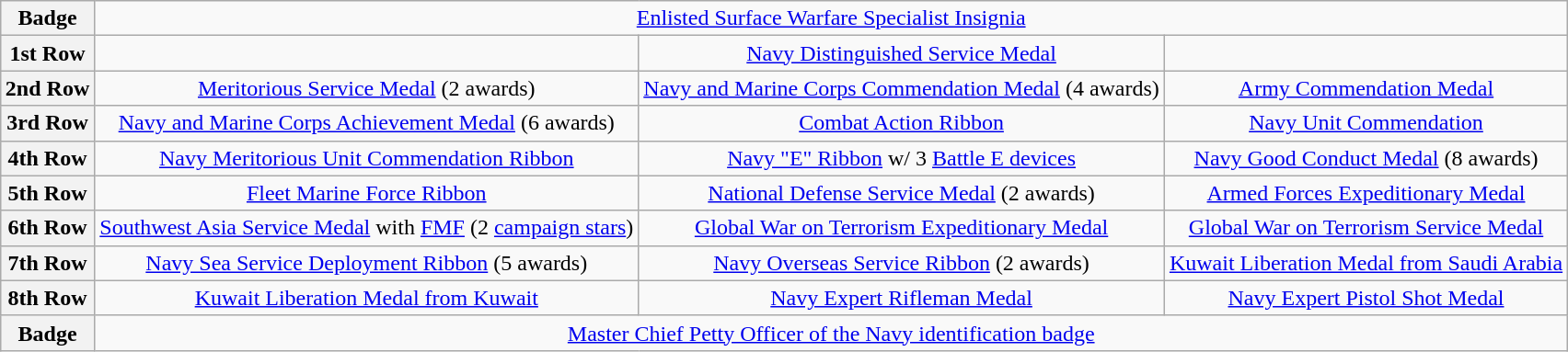<table class="wikitable" style="margin:1em auto; text-align:center;">
<tr>
<th>Badge</th>
<td align=center colspan="3"><a href='#'>Enlisted Surface Warfare Specialist Insignia</a></td>
</tr>
<tr>
<th>1st Row</th>
<td></td>
<td><a href='#'>Navy Distinguished Service Medal</a></td>
<td></td>
</tr>
<tr>
<th>2nd Row</th>
<td><a href='#'>Meritorious Service Medal</a> (2 awards)</td>
<td><a href='#'>Navy and Marine Corps Commendation Medal</a> (4 awards)</td>
<td><a href='#'>Army Commendation Medal</a></td>
</tr>
<tr>
<th>3rd Row</th>
<td><a href='#'>Navy and Marine Corps Achievement Medal</a> (6 awards)</td>
<td><a href='#'>Combat Action Ribbon</a></td>
<td><a href='#'>Navy Unit Commendation</a></td>
</tr>
<tr>
<th>4th Row</th>
<td><a href='#'>Navy Meritorious Unit Commendation Ribbon</a></td>
<td><a href='#'>Navy "E" Ribbon</a> w/ 3 <a href='#'>Battle E devices</a></td>
<td><a href='#'>Navy Good Conduct Medal</a> (8 awards)</td>
</tr>
<tr>
<th>5th Row</th>
<td><a href='#'>Fleet Marine Force Ribbon</a></td>
<td><a href='#'>National Defense Service Medal</a> (2 awards)</td>
<td><a href='#'>Armed Forces Expeditionary Medal</a></td>
</tr>
<tr>
<th>6th Row</th>
<td><a href='#'>Southwest Asia Service Medal</a> with <a href='#'>FMF</a> (2 <a href='#'>campaign stars</a>)</td>
<td><a href='#'>Global War on Terrorism Expeditionary Medal</a></td>
<td><a href='#'>Global War on Terrorism Service Medal</a></td>
</tr>
<tr>
<th>7th Row</th>
<td><a href='#'>Navy Sea Service Deployment Ribbon</a> (5 awards)</td>
<td><a href='#'>Navy Overseas Service Ribbon</a> (2 awards)</td>
<td><a href='#'>Kuwait Liberation Medal from Saudi Arabia</a></td>
</tr>
<tr>
<th>8th Row</th>
<td><a href='#'>Kuwait Liberation Medal from Kuwait</a></td>
<td><a href='#'>Navy Expert Rifleman Medal</a></td>
<td><a href='#'>Navy Expert Pistol Shot Medal</a></td>
</tr>
<tr>
<th>Badge</th>
<td align=center colspan="3"><a href='#'>Master Chief Petty Officer of the Navy identification badge</a></td>
</tr>
</table>
